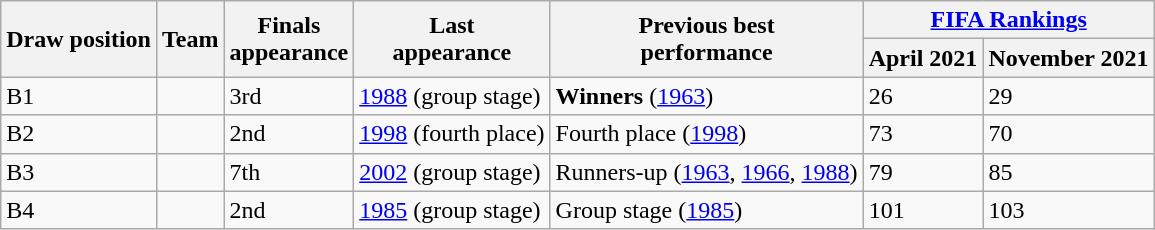<table class="wikitable sortable" style="text-align:left;">
<tr>
<th rowspan=2>Draw position</th>
<th rowspan=2>Team</th>
<th rowspan=2 data-sort-type="number">Finals<br>appearance</th>
<th rowspan=2>Last<br>appearance</th>
<th rowspan=2>Previous best<br>performance</th>
<th colspan=2><a href='#'>FIFA Rankings</a></th>
</tr>
<tr>
<th>April 2021</th>
<th>November 2021</th>
</tr>
<tr>
<td>B1</td>
<td style=white-space:nowrap></td>
<td>3rd</td>
<td><a href='#'>1988</a> (group stage)</td>
<td data-sort-value="1"><strong>Winners</strong> (<a href='#'>1963</a>)</td>
<td>26</td>
<td>29</td>
</tr>
<tr>
<td>B2</td>
<td style=white-space:nowrap></td>
<td>2nd</td>
<td><a href='#'>1998</a> (fourth place)</td>
<td data-sort-value="3">Fourth place (<a href='#'>1998</a>)</td>
<td>73</td>
<td>70</td>
</tr>
<tr>
<td>B3</td>
<td style=white-space:nowrap></td>
<td>7th</td>
<td><a href='#'>2002</a> (group stage)</td>
<td data-sort-value="2">Runners-up (<a href='#'>1963</a>, <a href='#'>1966</a>, <a href='#'>1988</a>)</td>
<td>79</td>
<td>85</td>
</tr>
<tr>
<td>B4</td>
<td style=white-space:nowrap></td>
<td>2nd</td>
<td><a href='#'>1985</a> (group stage)</td>
<td data-sort-value="4">Group stage (<a href='#'>1985</a>)</td>
<td>101</td>
<td>103</td>
</tr>
</table>
